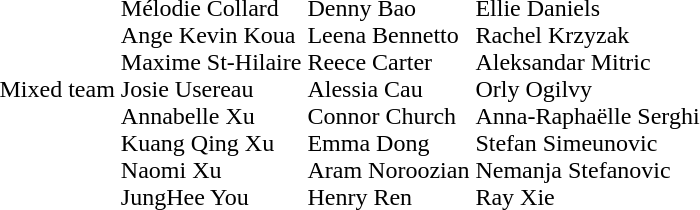<table>
<tr>
<td>Mixed team</td>
<td><br>Mélodie Collard<br>Ange Kevin Koua<br>Maxime St-Hilaire<br>Josie Usereau<br>Annabelle Xu<br>Kuang Qing Xu<br>Naomi Xu<br>JungHee You</td>
<td><br>Denny Bao<br>Leena Bennetto<br>Reece Carter<br>Alessia Cau<br>Connor Church<br>Emma Dong<br>Aram Noroozian<br>Henry Ren</td>
<td> <br>Ellie Daniels<br>Rachel Krzyzak<br>Aleksandar Mitric<br>Orly Ogilvy<br>Anna-Raphaëlle Serghi<br>Stefan Simeunovic<br>Nemanja Stefanovic<br>Ray Xie</td>
</tr>
</table>
